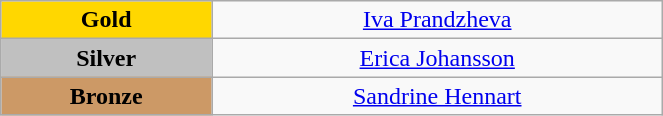<table class="wikitable" style="text-align:center; " width="35%">
<tr>
<td bgcolor="gold"><strong>Gold</strong></td>
<td><a href='#'>Iva Prandzheva</a><br>  <small><em></em></small></td>
</tr>
<tr>
<td bgcolor="silver"><strong>Silver</strong></td>
<td><a href='#'>Erica Johansson</a><br>  <small><em></em></small></td>
</tr>
<tr>
<td bgcolor="CC9966"><strong>Bronze</strong></td>
<td><a href='#'>Sandrine Hennart</a><br>  <small><em></em></small></td>
</tr>
</table>
